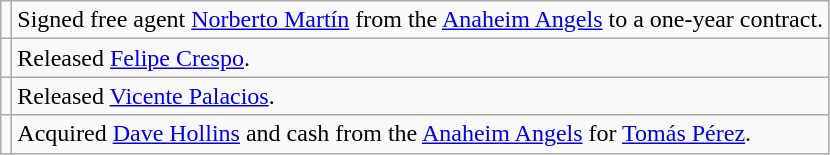<table class="wikitable">
<tr>
<td></td>
<td>Signed free agent <a href='#'>Norberto Martín</a> from the <a href='#'>Anaheim Angels</a> to a one-year contract.</td>
</tr>
<tr>
<td></td>
<td>Released <a href='#'>Felipe Crespo</a>.</td>
</tr>
<tr>
<td></td>
<td>Released <a href='#'>Vicente Palacios</a>.</td>
</tr>
<tr>
<td></td>
<td>Acquired <a href='#'>Dave Hollins</a> and cash from the <a href='#'>Anaheim Angels</a> for <a href='#'>Tomás Pérez</a>.</td>
</tr>
</table>
